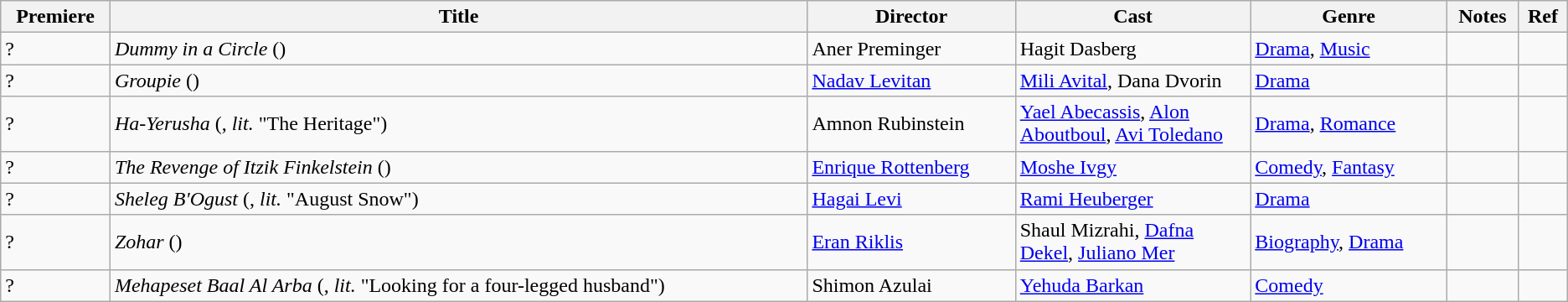<table class="wikitable">
<tr>
<th>Premiere</th>
<th>Title</th>
<th>Director</th>
<th width=15%>Cast</th>
<th>Genre</th>
<th>Notes</th>
<th>Ref</th>
</tr>
<tr>
<td>?</td>
<td><em>Dummy in a Circle</em> ()</td>
<td>Aner Preminger</td>
<td>Hagit Dasberg</td>
<td><a href='#'>Drama</a>, <a href='#'>Music</a></td>
<td></td>
<td></td>
</tr>
<tr>
<td>?</td>
<td><em>Groupie</em> ()</td>
<td><a href='#'>Nadav Levitan</a></td>
<td><a href='#'>Mili Avital</a>, Dana Dvorin</td>
<td><a href='#'>Drama</a></td>
<td></td>
<td></td>
</tr>
<tr>
<td>?</td>
<td><em>Ha-Yerusha</em> (, <em>lit.</em> "The Heritage")</td>
<td>Amnon Rubinstein</td>
<td><a href='#'>Yael Abecassis</a>, <a href='#'>Alon Aboutboul</a>, <a href='#'>Avi Toledano</a></td>
<td><a href='#'>Drama</a>, <a href='#'>Romance</a></td>
<td></td>
<td></td>
</tr>
<tr>
<td>?</td>
<td><em>The Revenge of Itzik Finkelstein</em> ()</td>
<td><a href='#'>Enrique Rottenberg</a></td>
<td><a href='#'>Moshe Ivgy</a></td>
<td><a href='#'>Comedy</a>, <a href='#'>Fantasy</a></td>
<td></td>
<td></td>
</tr>
<tr>
<td>?</td>
<td><em>Sheleg B'Ogust</em> (, <em>lit.</em> "August Snow")</td>
<td><a href='#'>Hagai Levi</a></td>
<td><a href='#'>Rami Heuberger</a></td>
<td><a href='#'>Drama</a></td>
<td></td>
<td></td>
</tr>
<tr>
<td>?</td>
<td><em>Zohar</em> ()</td>
<td><a href='#'>Eran Riklis</a></td>
<td>Shaul Mizrahi, <a href='#'>Dafna Dekel</a>, <a href='#'>Juliano Mer</a></td>
<td><a href='#'>Biography</a>, <a href='#'>Drama</a></td>
<td></td>
<td></td>
</tr>
<tr>
<td>?</td>
<td><em>Mehapeset Baal Al Arba</em> (, <em>lit.</em> "Looking for a four-legged husband")</td>
<td>Shimon Azulai</td>
<td><a href='#'>Yehuda Barkan</a></td>
<td><a href='#'>Comedy</a></td>
<td></td>
<td></td>
</tr>
</table>
